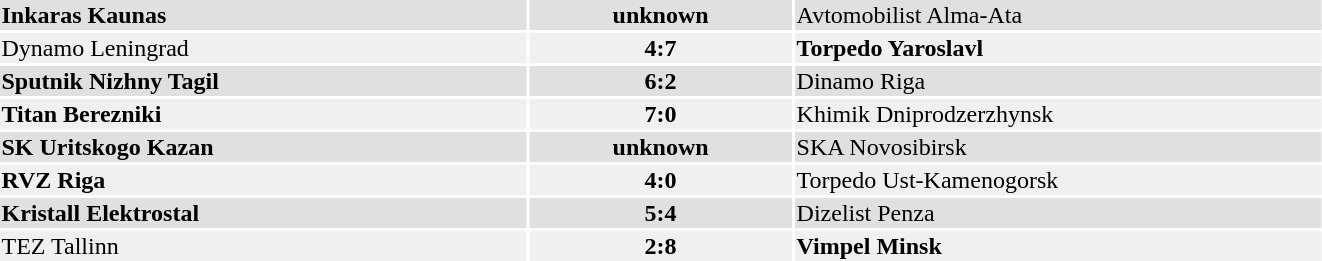<table width="70%">
<tr bgcolor="#e0e0e0">
<td style="width:40%;"><strong>Inkaras Kaunas</strong></td>
<td style="width:20%;" align="center"><strong>unknown</strong></td>
<td style="width:40%;">Avtomobilist Alma-Ata</td>
</tr>
<tr bgcolor="#f0f0f0">
<td>Dynamo Leningrad</td>
<td align="center"><strong>4:7</strong></td>
<td><strong>Torpedo Yaroslavl</strong></td>
</tr>
<tr bgcolor="#e0e0e0">
<td><strong>Sputnik Nizhny Tagil</strong></td>
<td align="center"><strong>6:2</strong></td>
<td>Dinamo Riga</td>
</tr>
<tr bgcolor="#f0f0f0">
<td><strong>Titan Berezniki</strong></td>
<td align="center"><strong>7:0</strong></td>
<td>Khimik Dniprodzerzhynsk</td>
</tr>
<tr bgcolor="#e0e0e0">
<td><strong>SK Uritskogo Kazan</strong></td>
<td align="center"><strong>unknown</strong></td>
<td>SKA Novosibirsk</td>
</tr>
<tr bgcolor="#f0f0f0">
<td><strong>RVZ Riga</strong></td>
<td align="center"><strong>4:0</strong></td>
<td>Torpedo Ust-Kamenogorsk</td>
</tr>
<tr bgcolor="#e0e0e0">
<td><strong>Kristall Elektrostal</strong></td>
<td align="center"><strong>5:4</strong></td>
<td>Dizelist Penza</td>
</tr>
<tr bgcolor="#f0f0f0">
<td>TEZ Tallinn</td>
<td align="center"><strong>2:8</strong></td>
<td><strong>Vimpel Minsk</strong></td>
</tr>
</table>
